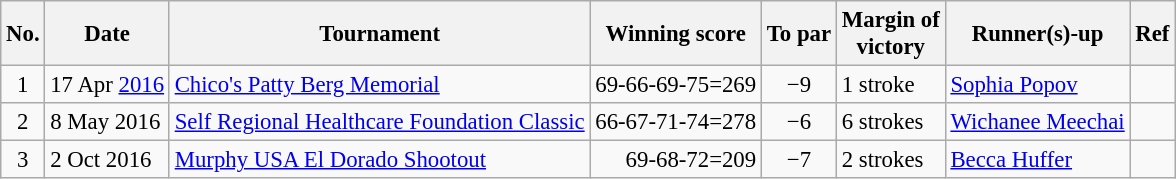<table class="wikitable" style="font-size:95%;">
<tr>
<th>No.</th>
<th>Date</th>
<th>Tournament</th>
<th>Winning score</th>
<th>To par</th>
<th>Margin of<br>victory</th>
<th>Runner(s)-up</th>
<th>Ref</th>
</tr>
<tr>
<td align=center>1</td>
<td>17 Apr <a href='#'>2016</a></td>
<td><a href='#'>Chico's Patty Berg Memorial</a></td>
<td align=right>69-66-69-75=269</td>
<td align=center>−9</td>
<td>1 stroke</td>
<td> <a href='#'>Sophia Popov</a></td>
<td></td>
</tr>
<tr>
<td align=center>2</td>
<td>8 May 2016</td>
<td><a href='#'>Self Regional Healthcare Foundation Classic</a></td>
<td align=right>66-67-71-74=278</td>
<td align=center>−6</td>
<td>6 strokes</td>
<td> <a href='#'>Wichanee Meechai</a></td>
<td></td>
</tr>
<tr>
<td align=center>3</td>
<td>2 Oct 2016</td>
<td><a href='#'>Murphy USA El Dorado Shootout</a></td>
<td align=right>69-68-72=209</td>
<td align=center>−7</td>
<td>2 strokes</td>
<td> <a href='#'>Becca Huffer</a></td>
<td></td>
</tr>
</table>
